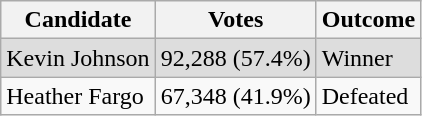<table class="wikitable">
<tr>
<th>Candidate</th>
<th>Votes</th>
<th>Outcome</th>
</tr>
<tr style="background:#ddd;">
<td>Kevin Johnson</td>
<td>92,288 (57.4%)</td>
<td>Winner</td>
</tr>
<tr>
<td>Heather Fargo</td>
<td>67,348 (41.9%)</td>
<td>Defeated</td>
</tr>
</table>
